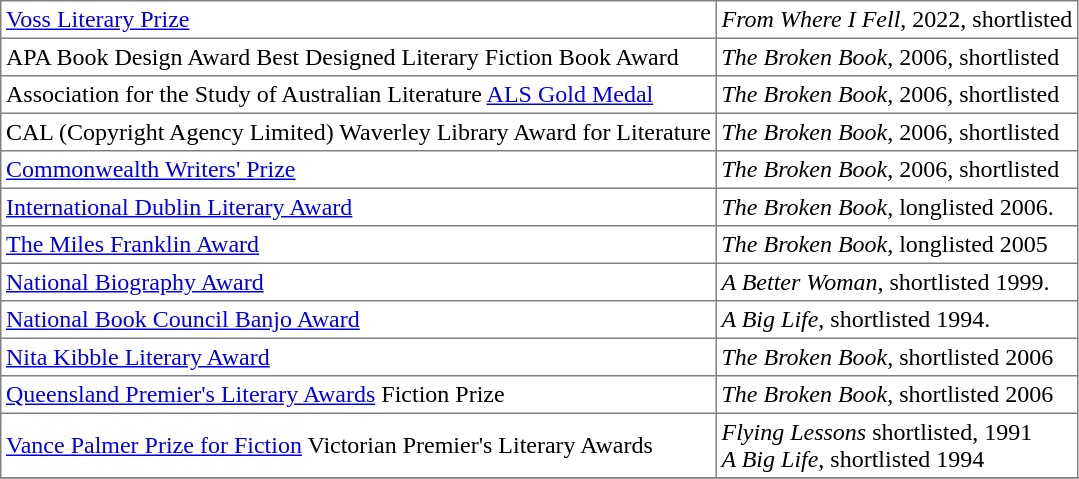<table border="1" cellpadding="3" style="border-collapse:collapse;">
<tr>
<td><a href='#'>Voss Literary Prize</a></td>
<td><em>From Where I Fell</em>, 2022, shortlisted</td>
</tr>
<tr>
<td>APA Book Design Award Best Designed Literary Fiction Book Award</td>
<td><em>The Broken Book</em>, 2006, shortlisted</td>
</tr>
<tr>
<td>Association for the Study of Australian Literature <a href='#'>ALS Gold Medal</a></td>
<td><em>The Broken Book</em>, 2006, shortlisted</td>
</tr>
<tr>
<td>CAL (Copyright Agency Limited) Waverley Library Award for Literature</td>
<td><em>The Broken Book</em>, 2006, shortlisted</td>
</tr>
<tr>
<td><a href='#'>Commonwealth Writers' Prize</a></td>
<td><em>The Broken Book</em>, 2006, shortlisted</td>
</tr>
<tr>
<td><a href='#'>International Dublin Literary Award</a></td>
<td><em>The Broken Book</em>, longlisted 2006.</td>
</tr>
<tr>
<td><a href='#'>The Miles Franklin Award</a></td>
<td><em>The Broken Book</em>, longlisted 2005</td>
</tr>
<tr>
<td><a href='#'>National Biography Award</a></td>
<td><em>A Better Woman</em>, shortlisted 1999.</td>
</tr>
<tr>
<td><a href='#'>National Book Council Banjo Award</a></td>
<td><em>A Big Life</em>, shortlisted 1994.</td>
</tr>
<tr>
<td><a href='#'>Nita Kibble Literary Award</a></td>
<td><em>The Broken Book</em>, shortlisted 2006</td>
</tr>
<tr>
<td><a href='#'>Queensland Premier's Literary Awards</a> Fiction Prize</td>
<td><em>The Broken Book</em>, shortlisted 2006</td>
</tr>
<tr>
<td><a href='#'>Vance Palmer Prize for Fiction</a> Victorian Premier's Literary Awards</td>
<td><em>Flying Lessons</em> shortlisted, 1991<br><em> A Big Life</em>, shortlisted 1994</td>
</tr>
<tr>
</tr>
</table>
